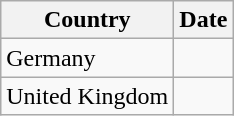<table class="wikitable">
<tr>
<th>Country</th>
<th>Date</th>
</tr>
<tr>
<td>Germany</td>
<td></td>
</tr>
<tr>
<td>United Kingdom</td>
<td></td>
</tr>
</table>
